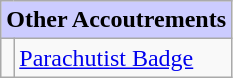<table class="wikitable">
<tr style="background:#ccf; text-align:center;">
<td colspan=2><strong>Other Accoutrements</strong></td>
</tr>
<tr>
<td align=center></td>
<td><a href='#'>Parachutist Badge</a></td>
</tr>
</table>
